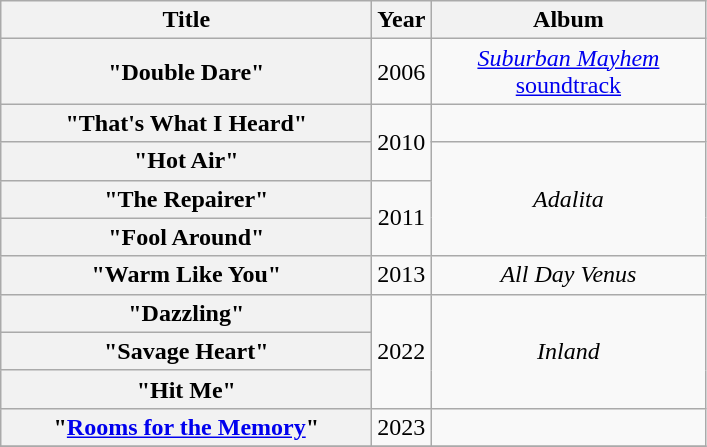<table class="wikitable plainrowheaders" style="text-align:center;">
<tr>
<th scope="col" rowspan="1" style="width:15em;">Title</th>
<th scope="col" rowspan="1" style="width:1em;">Year</th>
<th scope="col" rowspan="1" style="width:11em;">Album</th>
</tr>
<tr>
<th scope="row">"Double Dare"</th>
<td>2006</td>
<td><a href='#'><em>Suburban Mayhem</em> soundtrack</a></td>
</tr>
<tr>
<th scope="row">"That's What I Heard" </th>
<td rowspan="2">2010</td>
<td></td>
</tr>
<tr>
<th scope="row">"Hot Air"</th>
<td rowspan="3"><em>Adalita</em></td>
</tr>
<tr>
<th scope="row">"The Repairer"</th>
<td rowspan="2">2011</td>
</tr>
<tr>
<th scope="row">"Fool Around"</th>
</tr>
<tr>
<th scope="row">"Warm Like You"</th>
<td>2013</td>
<td><em>All Day Venus</em></td>
</tr>
<tr>
<th scope="row">"Dazzling"</th>
<td rowspan="3">2022</td>
<td rowspan="3"><em>Inland</em></td>
</tr>
<tr>
<th scope="row">"Savage Heart"</th>
</tr>
<tr>
<th scope="row">"Hit Me"</th>
</tr>
<tr>
<th scope="row">"<a href='#'>Rooms for the Memory</a>"</th>
<td>2023</td>
<td></td>
</tr>
<tr>
</tr>
</table>
